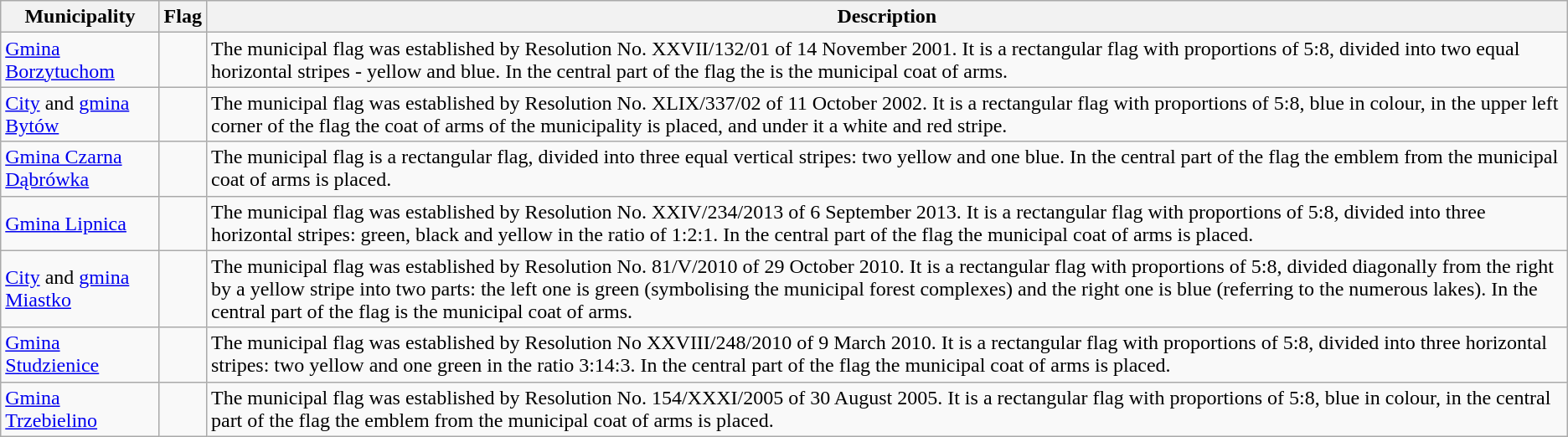<table class="wikitable">
<tr>
<th>Municipality</th>
<th>Flag</th>
<th>Description</th>
</tr>
<tr>
<td><a href='#'>Gmina Borzytuchom</a></td>
<td></td>
<td>The municipal flag was established by Resolution No. XXVII/132/01 of 14 November 2001. It is a rectangular flag with proportions of 5:8, divided into two equal horizontal stripes - yellow and blue. In the central part of the flag the is the municipal coat of arms.</td>
</tr>
<tr>
<td><a href='#'>City</a> and <a href='#'>gmina Bytów</a></td>
<td></td>
<td>The municipal flag was established by Resolution No. XLIX/337/02 of 11 October 2002. It is a rectangular flag with proportions of 5:8, blue in colour, in the upper left corner of the flag the coat of arms of the municipality is placed, and under it a white and red stripe.</td>
</tr>
<tr>
<td><a href='#'>Gmina Czarna Dąbrówka</a></td>
<td></td>
<td>The municipal flag is a rectangular flag, divided into three equal vertical stripes: two yellow and one blue. In the central part of the flag the emblem from the municipal coat of arms is placed.</td>
</tr>
<tr>
<td><a href='#'>Gmina Lipnica</a></td>
<td></td>
<td>The municipal flag was established by Resolution No. XXIV/234/2013 of 6 September 2013. It is a rectangular flag with proportions of 5:8, divided into three horizontal stripes: green, black and yellow in the ratio of 1:2:1. In the central part of the flag the municipal coat of arms is placed.</td>
</tr>
<tr>
<td><a href='#'>City</a> and <a href='#'>gmina Miastko</a></td>
<td></td>
<td>The municipal flag was established by Resolution No. 81/V/2010 of 29 October 2010. It is a rectangular flag with proportions of 5:8, divided diagonally from the right by a yellow stripe into two parts: the left one is green (symbolising the municipal forest complexes) and the right one is blue (referring to the numerous lakes). In the central part of the flag is the municipal coat of arms.</td>
</tr>
<tr>
<td><a href='#'>Gmina Studzienice</a></td>
<td></td>
<td>The municipal flag was established by Resolution No XXVIII/248/2010 of 9 March 2010. It is a rectangular flag with proportions of 5:8, divided into three horizontal stripes: two yellow and one green in the ratio 3:14:3. In the central part of the flag the municipal coat of arms is placed.</td>
</tr>
<tr>
<td><a href='#'>Gmina Trzebielino</a></td>
<td></td>
<td>The municipal flag was established by Resolution No. 154/XXXI/2005 of 30 August 2005. It is a rectangular flag with proportions of 5:8, blue in colour, in the central part of the flag the emblem from the municipal coat of arms is placed.</td>
</tr>
</table>
